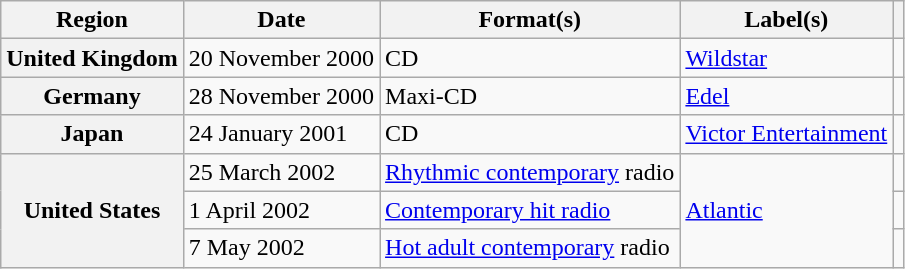<table class="wikitable plainrowheaders">
<tr>
<th scope="col">Region</th>
<th scope="col">Date</th>
<th scope="col">Format(s)</th>
<th scope="col">Label(s)</th>
<th scope="col"></th>
</tr>
<tr>
<th scope="row">United Kingdom</th>
<td>20 November 2000</td>
<td>CD</td>
<td><a href='#'>Wildstar</a></td>
<td align="center"></td>
</tr>
<tr>
<th scope="row">Germany</th>
<td>28 November 2000</td>
<td>Maxi-CD</td>
<td><a href='#'>Edel</a></td>
<td align="center"></td>
</tr>
<tr>
<th scope="row">Japan</th>
<td>24 January 2001</td>
<td>CD</td>
<td><a href='#'>Victor Entertainment</a></td>
<td align="center"></td>
</tr>
<tr>
<th scope="row" rowspan="3">United States</th>
<td>25 March 2002</td>
<td><a href='#'>Rhythmic contemporary</a> radio</td>
<td rowspan="3"><a href='#'>Atlantic</a></td>
<td align="center"></td>
</tr>
<tr>
<td>1 April 2002</td>
<td><a href='#'>Contemporary hit radio</a></td>
<td align="center"></td>
</tr>
<tr>
<td>7 May 2002</td>
<td><a href='#'>Hot adult contemporary</a> radio</td>
<td align="center"></td>
</tr>
</table>
